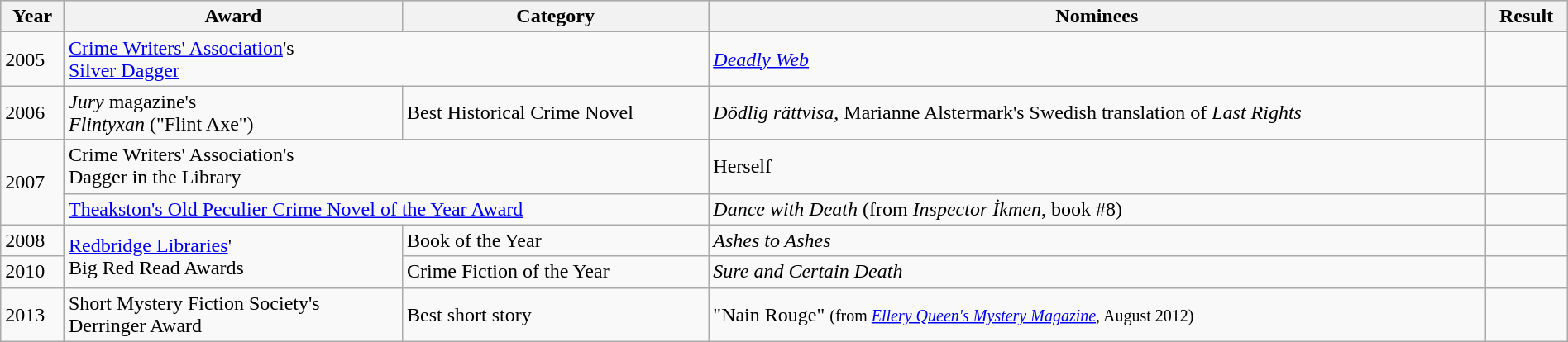<table class="wikitable sortable" style="width:100%">
<tr style="background:#ccc; text-align:center;">
<th>Year</th>
<th>Award</th>
<th>Category</th>
<th>Nominees</th>
<th>Result</th>
</tr>
<tr>
<td>2005</td>
<td colspan="2"><a href='#'>Crime Writers' Association</a>'s <br><a href='#'>Silver Dagger</a></td>
<td><em><a href='#'>Deadly Web</a></em> </td>
<td></td>
</tr>
<tr>
<td>2006</td>
<td><em>Jury</em> magazine's <br><em>Flintyxan</em> ("Flint Axe")</td>
<td>Best Historical Crime Novel</td>
<td><em>Dödlig rättvisa</em>, Marianne Alstermark's Swedish translation of <em>Last Rights</em> </td>
<td></td>
</tr>
<tr>
<td rowspan="2">2007</td>
<td colspan="2">Crime Writers' Association's <br>Dagger in the Library</td>
<td>Herself</td>
<td></td>
</tr>
<tr>
<td colspan="2"><a href='#'>Theakston's Old Peculier Crime Novel of the Year Award</a></td>
<td><em>Dance with Death</em> (from <em>Inspector İkmen</em>, book #8)</td>
<td></td>
</tr>
<tr>
<td>2008</td>
<td rowspan="2"><a href='#'>Redbridge Libraries</a>' <br>Big Red Read Awards</td>
<td>Book of the Year</td>
<td><em>Ashes to Ashes</em> </td>
<td></td>
</tr>
<tr>
<td>2010</td>
<td>Crime Fiction of the Year</td>
<td><em>Sure and Certain Death</em> </td>
<td></td>
</tr>
<tr>
<td>2013</td>
<td>Short Mystery Fiction Society's <br>Derringer Award</td>
<td>Best short story</td>
<td>"Nain Rouge" <small>(from <em><a href='#'>Ellery Queen's Mystery Magazine</a></em>, August 2012)</small></td>
<td></td>
</tr>
</table>
